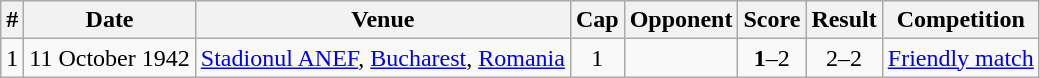<table class="wikitable sortable">
<tr>
<th>#</th>
<th>Date</th>
<th>Venue</th>
<th>Cap</th>
<th>Opponent</th>
<th>Score</th>
<th>Result</th>
<th>Competition</th>
</tr>
<tr>
<td>1</td>
<td>11 October 1942</td>
<td><a href='#'>Stadionul ANEF</a>, <a href='#'>Bucharest</a>, <a href='#'>Romania</a></td>
<td align=center>1</td>
<td></td>
<td align=center><strong>1</strong>–2</td>
<td align=center>2–2</td>
<td><a href='#'>Friendly match</a></td>
</tr>
</table>
